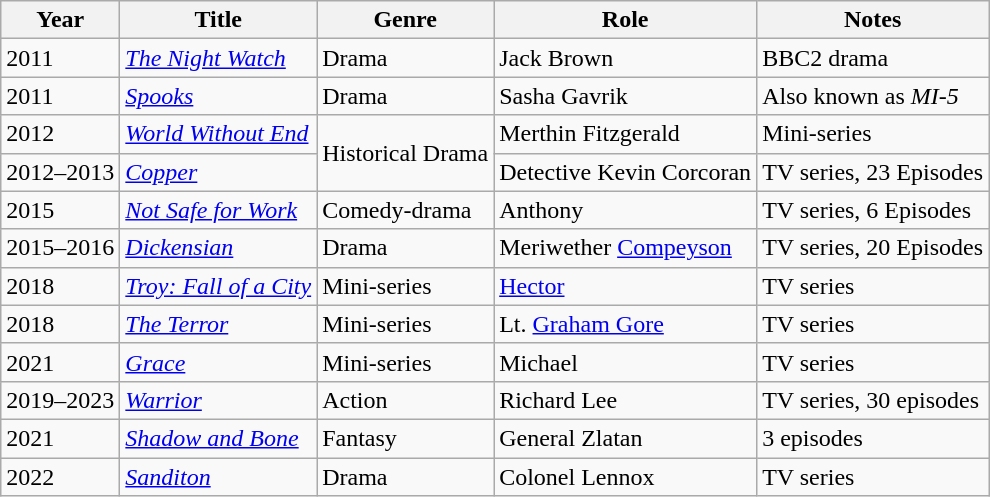<table class="wikitable sortable">
<tr>
<th>Year</th>
<th>Title</th>
<th>Genre</th>
<th>Role</th>
<th>Notes</th>
</tr>
<tr>
<td>2011</td>
<td><em><a href='#'>The Night Watch</a></em></td>
<td>Drama</td>
<td>Jack Brown</td>
<td>BBC2 drama</td>
</tr>
<tr>
<td>2011</td>
<td><em><a href='#'>Spooks</a></em></td>
<td>Drama</td>
<td>Sasha Gavrik</td>
<td>Also known as <em>MI-5</em></td>
</tr>
<tr>
<td>2012</td>
<td><em><a href='#'>World Without End</a></em></td>
<td rowspan = '2'>Historical Drama</td>
<td>Merthin Fitzgerald</td>
<td>Mini-series</td>
</tr>
<tr>
<td>2012–2013</td>
<td><em><a href='#'>Copper</a></em></td>
<td>Detective Kevin Corcoran</td>
<td>TV series, 23 Episodes</td>
</tr>
<tr>
<td>2015</td>
<td><em><a href='#'>Not Safe for Work</a></em></td>
<td>Comedy-drama</td>
<td>Anthony</td>
<td>TV series, 6 Episodes</td>
</tr>
<tr>
<td>2015–2016</td>
<td><em><a href='#'>Dickensian</a></em></td>
<td>Drama</td>
<td>Meriwether <a href='#'>Compeyson</a></td>
<td>TV series, 20 Episodes</td>
</tr>
<tr>
<td>2018</td>
<td><em><a href='#'>Troy: Fall of a City</a></em></td>
<td>Mini-series</td>
<td><a href='#'>Hector</a></td>
<td>TV series</td>
</tr>
<tr>
<td>2018</td>
<td><em><a href='#'>The Terror</a></em></td>
<td>Mini-series</td>
<td>Lt. <a href='#'>Graham Gore</a></td>
<td>TV series</td>
</tr>
<tr>
<td>2021</td>
<td><em><a href='#'>Grace</a></em></td>
<td>Mini-series</td>
<td>Michael</td>
<td>TV series</td>
</tr>
<tr>
<td>2019–2023</td>
<td><a href='#'><em>Warrior</em></a></td>
<td>Action</td>
<td>Richard Lee</td>
<td>TV series, 30 episodes</td>
</tr>
<tr>
<td>2021</td>
<td><em><a href='#'>Shadow and Bone</a></em></td>
<td>Fantasy</td>
<td>General Zlatan</td>
<td>3 episodes</td>
</tr>
<tr>
<td>2022</td>
<td><em><a href='#'>Sanditon</a></em></td>
<td>Drama</td>
<td>Colonel Lennox</td>
<td>TV series</td>
</tr>
</table>
